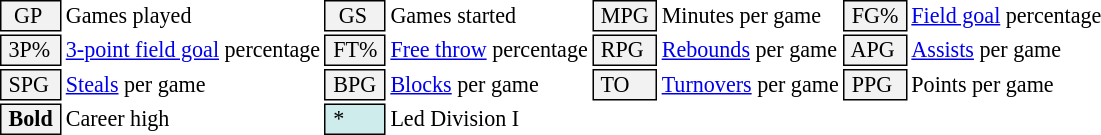<table class="toccolours" style="font-size: 92%; white-space: nowrap;">
<tr>
<td style="background-color: #F2F2F2; border: 1px solid black;">  GP</td>
<td>Games played</td>
<td style="background-color: #F2F2F2; border: 1px solid black">  GS </td>
<td>Games started</td>
<td style="background-color: #F2F2F2; border: 1px solid black"> MPG </td>
<td>Minutes per game</td>
<td style="background-color: #F2F2F2; border: 1px solid black;"> FG% </td>
<td><a href='#'>Field goal</a> percentage</td>
</tr>
<tr>
<td style="background-color: #F2F2F2; border: 1px solid black"> 3P% </td>
<td><a href='#'>3-point field goal</a> percentage</td>
<td style="background-color: #F2F2F2; border: 1px solid black"> FT% </td>
<td><a href='#'>Free throw</a> percentage</td>
<td style="background-color: #F2F2F2; border: 1px solid black;"> RPG </td>
<td><a href='#'>Rebounds</a> per game</td>
<td style="background-color: #F2F2F2; border: 1px solid black"> APG </td>
<td><a href='#'>Assists</a> per game</td>
</tr>
<tr>
<td style="background-color: #F2F2F2; border: 1px solid black"> SPG </td>
<td><a href='#'>Steals</a> per game</td>
<td style="background-color: #F2F2F2; border: 1px solid black;"> BPG </td>
<td><a href='#'>Blocks</a> per game</td>
<td style="background-color: #F2F2F2; border: 1px solid black"> TO </td>
<td><a href='#'>Turnovers</a> per game</td>
<td style="background-color: #F2F2F2; border: 1px solid black"> PPG </td>
<td>Points per game</td>
</tr>
<tr>
<td style="background-color: #F2F2F2; border: 1px solid black"> <strong>Bold</strong> </td>
<td>Career high</td>
<td style="background-color: #cfecec; border: 1px solid black"> * </td>
<td>Led Division I</td>
</tr>
</table>
